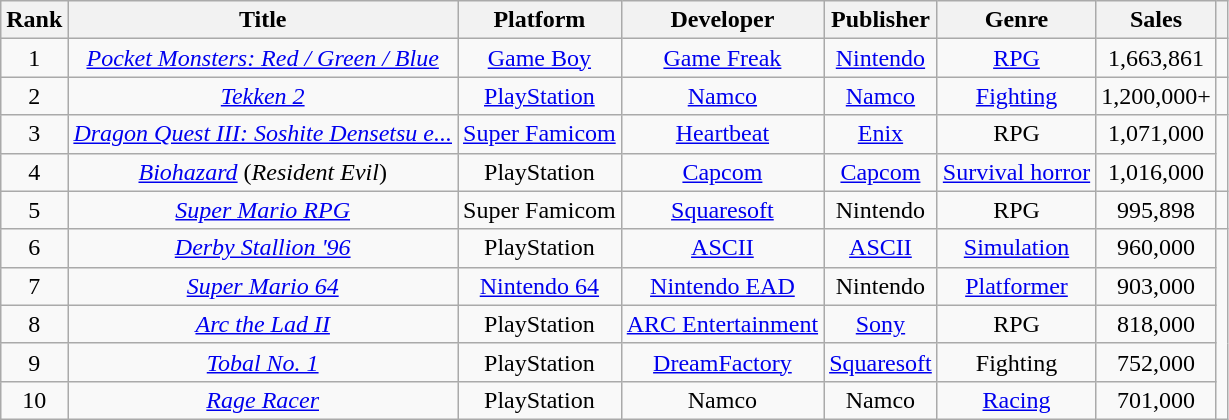<table class="wikitable sortable" style="text-align:center">
<tr>
<th>Rank</th>
<th>Title</th>
<th>Platform</th>
<th>Developer</th>
<th>Publisher</th>
<th>Genre</th>
<th>Sales</th>
<th class="unsortable"></th>
</tr>
<tr>
<td>1</td>
<td><em><a href='#'>Pocket Monsters: Red / Green / Blue</a></em></td>
<td><a href='#'>Game Boy</a></td>
<td><a href='#'>Game Freak</a></td>
<td><a href='#'>Nintendo</a></td>
<td><a href='#'>RPG</a></td>
<td>1,663,861</td>
<td></td>
</tr>
<tr>
<td>2</td>
<td><em><a href='#'>Tekken 2</a></em></td>
<td><a href='#'>PlayStation</a></td>
<td><a href='#'>Namco</a></td>
<td><a href='#'>Namco</a></td>
<td><a href='#'>Fighting</a></td>
<td>1,200,000+</td>
<td></td>
</tr>
<tr>
<td>3</td>
<td><em><a href='#'>Dragon Quest III: Soshite Densetsu e...</a></em></td>
<td><a href='#'>Super Famicom</a></td>
<td><a href='#'>Heartbeat</a></td>
<td><a href='#'>Enix</a></td>
<td>RPG</td>
<td>1,071,000</td>
<td rowspan="2"></td>
</tr>
<tr>
<td>4</td>
<td><em><a href='#'>Biohazard</a></em> (<em>Resident Evil</em>)</td>
<td>PlayStation</td>
<td><a href='#'>Capcom</a></td>
<td><a href='#'>Capcom</a></td>
<td><a href='#'>Survival horror</a></td>
<td>1,016,000</td>
</tr>
<tr>
<td>5</td>
<td><em><a href='#'>Super Mario RPG</a></em></td>
<td>Super Famicom</td>
<td><a href='#'>Squaresoft</a></td>
<td>Nintendo</td>
<td>RPG</td>
<td>995,898</td>
<td></td>
</tr>
<tr>
<td>6</td>
<td><em><a href='#'>Derby Stallion '96</a></em></td>
<td>PlayStation</td>
<td><a href='#'>ASCII</a></td>
<td><a href='#'>ASCII</a></td>
<td><a href='#'>Simulation</a></td>
<td>960,000</td>
<td rowspan="5"></td>
</tr>
<tr>
<td>7</td>
<td><em><a href='#'>Super Mario 64</a></em></td>
<td><a href='#'>Nintendo 64</a></td>
<td><a href='#'>Nintendo EAD</a></td>
<td>Nintendo</td>
<td><a href='#'>Platformer</a></td>
<td>903,000</td>
</tr>
<tr>
<td>8</td>
<td><em><a href='#'>Arc the Lad II</a></em></td>
<td>PlayStation</td>
<td><a href='#'>ARC Entertainment</a></td>
<td><a href='#'>Sony</a></td>
<td>RPG</td>
<td>818,000</td>
</tr>
<tr>
<td>9</td>
<td><em><a href='#'>Tobal No. 1</a></em></td>
<td>PlayStation</td>
<td><a href='#'>DreamFactory</a></td>
<td><a href='#'>Squaresoft</a></td>
<td>Fighting</td>
<td>752,000</td>
</tr>
<tr>
<td>10</td>
<td><em><a href='#'>Rage Racer</a></em></td>
<td>PlayStation</td>
<td>Namco</td>
<td>Namco</td>
<td><a href='#'>Racing</a></td>
<td>701,000</td>
</tr>
</table>
